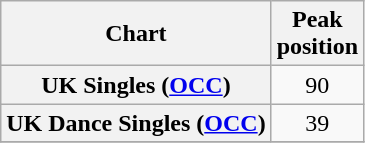<table class="wikitable plainrowheaders sortable" style="text-align:center;" border="1">
<tr>
<th scope="col">Chart</th>
<th scope="col">Peak<br>position</th>
</tr>
<tr>
<th scope="row">UK Singles (<a href='#'>OCC</a>)</th>
<td>90</td>
</tr>
<tr>
<th scope="row">UK Dance Singles (<a href='#'>OCC</a>)</th>
<td>39</td>
</tr>
<tr>
</tr>
</table>
